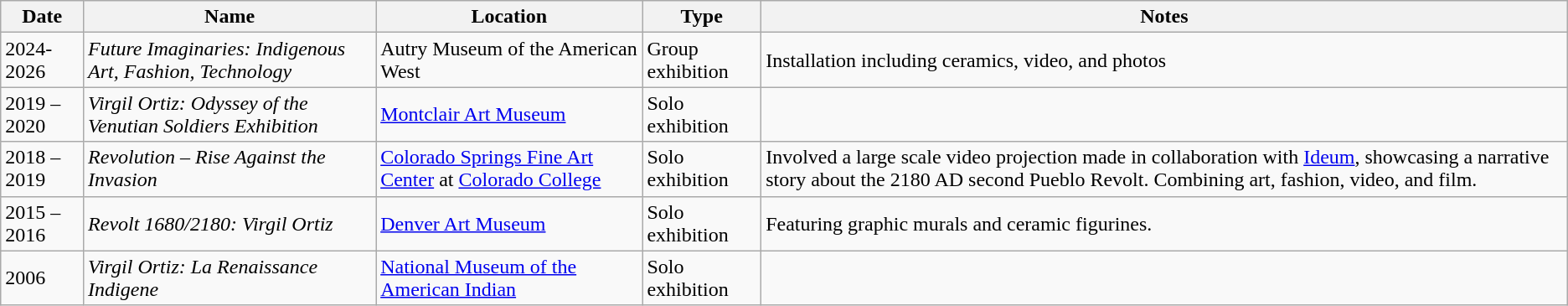<table class="wikitable">
<tr>
<th>Date</th>
<th>Name</th>
<th>Location</th>
<th>Type</th>
<th>Notes</th>
</tr>
<tr>
<td>2024-2026</td>
<td><em>Future Imaginaries:  Indigenous Art, Fashion, Technology</em></td>
<td>Autry Museum of the American West</td>
<td>Group exhibition</td>
<td>Installation including ceramics, video, and photos</td>
</tr>
<tr>
<td>2019 – 2020</td>
<td><em>Virgil Ortiz: Odyssey of the Venutian Soldiers Exhibition</em></td>
<td><a href='#'>Montclair Art Museum</a></td>
<td>Solo exhibition</td>
<td></td>
</tr>
<tr>
<td>2018 – 2019</td>
<td><em>Revolution – Rise Against the Invasion</em></td>
<td><a href='#'>Colorado Springs Fine Art Center</a> at <a href='#'>Colorado College</a></td>
<td>Solo exhibition</td>
<td>Involved a large scale video projection made in collaboration with <a href='#'>Ideum</a>, showcasing a narrative story about the 2180 AD second Pueblo Revolt. Combining art, fashion, video, and film.</td>
</tr>
<tr>
<td>2015 – 2016</td>
<td><em>Revolt 1680/2180: Virgil Ortiz</em></td>
<td><a href='#'>Denver Art Museum</a></td>
<td>Solo exhibition</td>
<td>Featuring graphic murals and ceramic figurines.</td>
</tr>
<tr>
<td>2006</td>
<td><em>Virgil Ortiz: La Renaissance Indigene</em></td>
<td><a href='#'>National Museum of the American Indian</a></td>
<td>Solo exhibition</td>
<td></td>
</tr>
</table>
